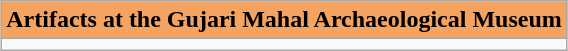<table class="wikitable" style="margin:0 auto;"  align="center"  colspan=1 cellpadding="3" style="font-size: 80%; width: 100%;">
<tr>
<td align="center" colspan=1 style="background:#F4A460; font-size: 100%;"><strong>Artifacts at the Gujari Mahal Archaeological Museum</strong></td>
</tr>
<tr>
<td></td>
</tr>
</table>
